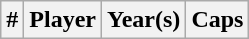<table class="wikitable sortable">
<tr>
<th width=>#</th>
<th width=>Player</th>
<th width=>Year(s)</th>
<th width=>Caps<br></th>
</tr>
</table>
